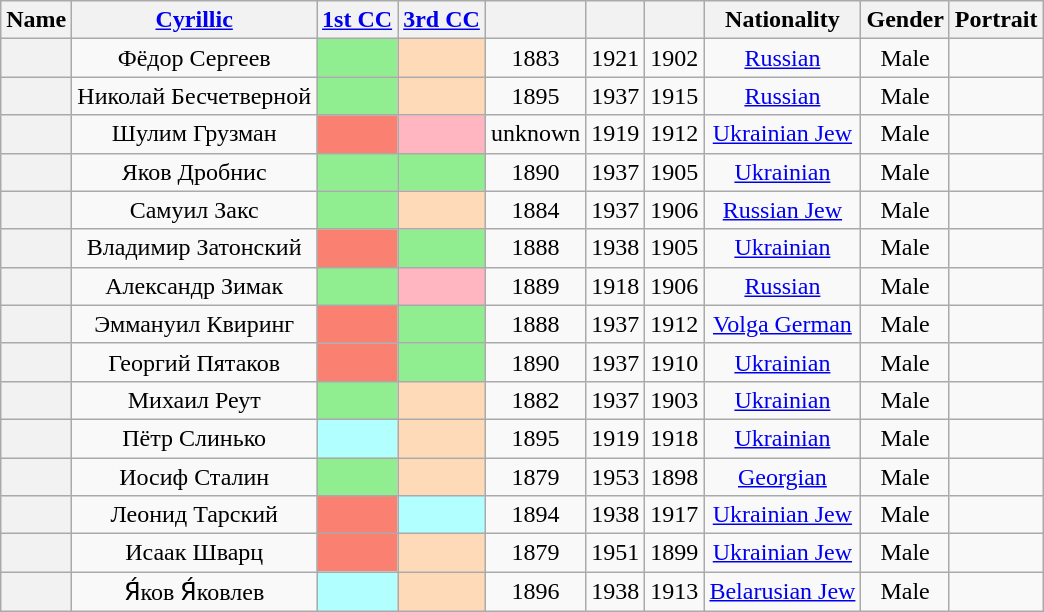<table class="wikitable sortable" style=text-align:center>
<tr>
<th scope="col">Name</th>
<th scope="col" class="unsortable"><a href='#'>Cyrillic</a></th>
<th scope="col"><a href='#'>1st CC</a></th>
<th scope="col"><a href='#'>3rd CC</a></th>
<th scope="col"></th>
<th scope="col"></th>
<th scope="col"></th>
<th scope="col">Nationality</th>
<th scope="col">Gender</th>
<th scope="col" class="unsortable">Portrait</th>
</tr>
<tr>
<th align="center" scope="row" style="font-weight:normal;"></th>
<td>Фёдор Сергеев</td>
<td bgcolor = LightGreen></td>
<td bgcolor = PeachPuff></td>
<td>1883</td>
<td>1921</td>
<td>1902</td>
<td><a href='#'>Russian</a></td>
<td>Male</td>
<td></td>
</tr>
<tr>
<th align="center" scope="row" style="font-weight:normal;"></th>
<td>Николай Бесчетверной</td>
<td bgcolor = LightGreen></td>
<td bgcolor = PeachPuff></td>
<td>1895</td>
<td>1937</td>
<td>1915</td>
<td><a href='#'>Russian</a></td>
<td>Male</td>
<td></td>
</tr>
<tr>
<th align="center" scope="row" style="font-weight:normal;"></th>
<td>Шулим Грузман</td>
<td bgcolor = Salmon></td>
<td bgcolor = LightPink></td>
<td>unknown</td>
<td>1919</td>
<td>1912</td>
<td><a href='#'>Ukrainian Jew</a></td>
<td>Male</td>
<td></td>
</tr>
<tr>
<th align="center" scope="row" style="font-weight:normal;"></th>
<td>Яков Дробнис</td>
<td bgcolor = LightGreen></td>
<td bgcolor = LightGreen></td>
<td>1890</td>
<td>1937</td>
<td>1905</td>
<td><a href='#'>Ukrainian</a></td>
<td>Male</td>
<td></td>
</tr>
<tr>
<th align="center" scope="row" style="font-weight:normal;"></th>
<td>Самуил Закс</td>
<td bgcolor = LightGreen></td>
<td bgcolor = PeachPuff></td>
<td>1884</td>
<td>1937</td>
<td>1906</td>
<td><a href='#'>Russian Jew</a></td>
<td>Male</td>
<td></td>
</tr>
<tr>
<th align="center" scope="row" style="font-weight:normal;"></th>
<td>Владимир Затонский</td>
<td bgcolor = Salmon></td>
<td bgcolor = LightGreen></td>
<td>1888</td>
<td>1938</td>
<td>1905</td>
<td><a href='#'>Ukrainian</a></td>
<td>Male</td>
<td></td>
</tr>
<tr>
<th align="center" scope="row" style="font-weight:normal;"></th>
<td>Александр Зимак</td>
<td bgcolor = LightGreen></td>
<td bgcolor = LightPink></td>
<td>1889</td>
<td>1918</td>
<td>1906</td>
<td><a href='#'>Russian</a></td>
<td>Male</td>
<td></td>
</tr>
<tr>
<th align="center" scope="row" style="font-weight:normal;"></th>
<td>Эммануил Квиринг</td>
<td bgcolor = Salmon></td>
<td bgcolor = LightGreen></td>
<td>1888</td>
<td>1937</td>
<td>1912</td>
<td><a href='#'>Volga German</a></td>
<td>Male</td>
<td></td>
</tr>
<tr>
<th align="center" scope="row" style="font-weight:normal;"></th>
<td>Георгий Пятаков</td>
<td bgcolor = Salmon></td>
<td bgcolor = LightGreen></td>
<td>1890</td>
<td>1937</td>
<td>1910</td>
<td><a href='#'>Ukrainian</a></td>
<td>Male</td>
<td></td>
</tr>
<tr>
<th align="center" scope="row" style="font-weight:normal;"></th>
<td>Михаил Реут</td>
<td bgcolor = LightGreen></td>
<td bgcolor = PeachPuff></td>
<td>1882</td>
<td>1937</td>
<td>1903</td>
<td><a href='#'>Ukrainian</a></td>
<td>Male</td>
<td></td>
</tr>
<tr>
<th align="center" scope="row" style="font-weight:normal;"></th>
<td>Пётр Слинько</td>
<td bgcolor = #B2FFFF></td>
<td bgcolor = PeachPuff></td>
<td>1895</td>
<td>1919</td>
<td>1918</td>
<td><a href='#'>Ukrainian</a></td>
<td>Male</td>
<td></td>
</tr>
<tr>
<th align="center" scope="row" style="font-weight:normal;"></th>
<td>Иосиф Сталин</td>
<td bgcolor = LightGreen></td>
<td bgcolor = PeachPuff></td>
<td>1879</td>
<td>1953</td>
<td>1898</td>
<td><a href='#'>Georgian</a></td>
<td>Male</td>
<td></td>
</tr>
<tr>
<th align="center" scope="row" style="font-weight:normal;"></th>
<td>Леонид Тарский</td>
<td bgcolor = Salmon></td>
<td bgcolor = #B2FFFF></td>
<td>1894</td>
<td>1938</td>
<td>1917</td>
<td><a href='#'>Ukrainian Jew</a></td>
<td>Male</td>
<td></td>
</tr>
<tr>
<th align="center" scope="row" style="font-weight:normal;"></th>
<td>Исаак Шварц</td>
<td bgcolor = Salmon></td>
<td bgcolor = PeachPuff></td>
<td>1879</td>
<td>1951</td>
<td>1899</td>
<td><a href='#'>Ukrainian Jew</a></td>
<td>Male</td>
<td></td>
</tr>
<tr>
<th align="center" scope="row" style="font-weight:normal;"></th>
<td>Я́ков Я́ковлев</td>
<td bgcolor = #B2FFFF></td>
<td bgcolor = PeachPuff></td>
<td>1896</td>
<td>1938</td>
<td>1913</td>
<td><a href='#'>Belarusian Jew</a></td>
<td>Male</td>
<td></td>
</tr>
</table>
